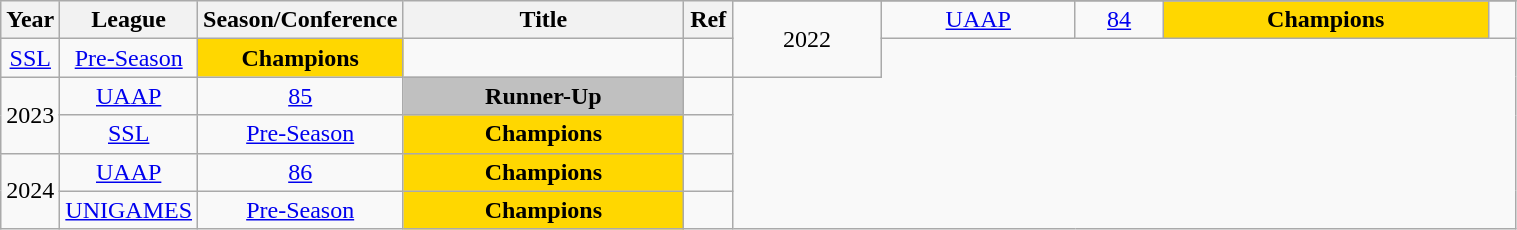<table class="wikitable sortable" style="text-align:center" width="80%">
<tr>
<th style="width:5px;" rowspan="2">Year</th>
<th style="width:25px;" rowspan="2">League</th>
<th style="width:100px;" rowspan="2">Season/Conference</th>
<th style="width:180px;" rowspan="2">Title</th>
<th style="width:25px;" rowspan="2">Ref</th>
</tr>
<tr>
<td rowspan="2">2022</td>
<td><a href='#'>UAAP</a></td>
<td><a href='#'>84</a></td>
<td style="background:gold"><strong>Champions</strong></td>
<td></td>
</tr>
<tr>
<td><a href='#'>SSL</a></td>
<td><a href='#'>Pre-Season</a></td>
<td style="background:gold"><strong>Champions</strong></td>
<td></td>
</tr>
<tr>
<td rowspan="2">2023</td>
<td><a href='#'>UAAP</a></td>
<td><a href='#'>85</a></td>
<td style="background:silver"><strong>Runner-Up</strong></td>
<td></td>
</tr>
<tr>
<td><a href='#'>SSL</a></td>
<td><a href='#'>Pre-Season</a></td>
<td style="background:gold"><strong>Champions</strong></td>
<td></td>
</tr>
<tr>
<td rowspan="2">2024</td>
<td><a href='#'>UAAP</a></td>
<td><a href='#'>86</a></td>
<td style="background:gold"><strong>Champions</strong></td>
<td></td>
</tr>
<tr>
<td><a href='#'>UNIGAMES</a></td>
<td><a href='#'>Pre-Season</a></td>
<td style="background:gold"><strong>Champions</strong></td>
<td></td>
</tr>
</table>
